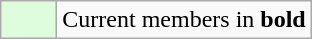<table class="wikitable plainrowheaders">
<tr>
<th scope="row" style="text-align:center; width:30px; background:#DDFDDD;"></th>
<td>Current members in <strong>bold</strong></td>
</tr>
</table>
